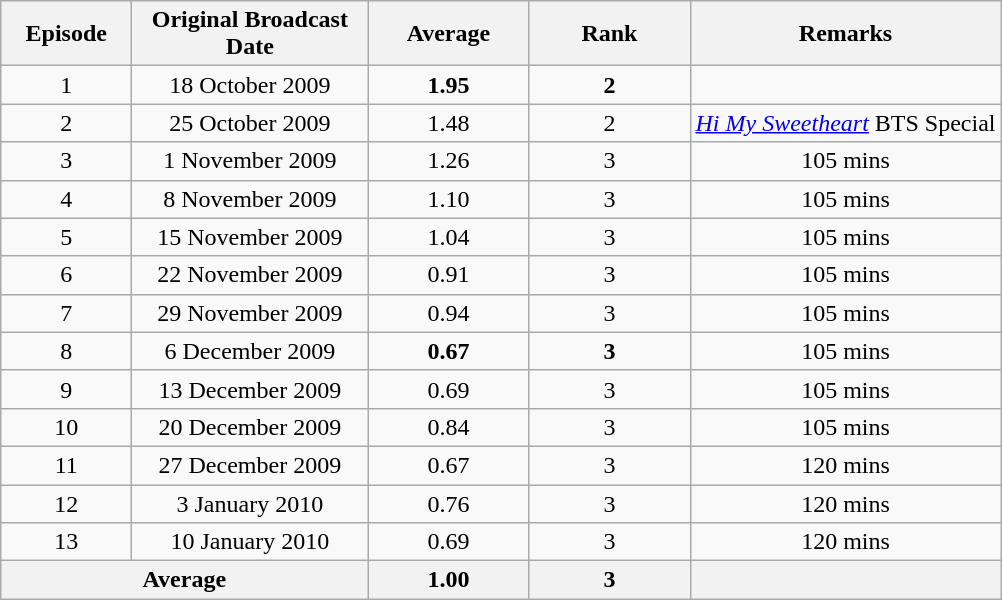<table class="wikitable" style="text-align:center">
<tr>
<th width=80>Episode</th>
<th width=150>Original Broadcast Date</th>
<th width=100>Average</th>
<th width=100>Rank</th>
<th>Remarks</th>
</tr>
<tr>
<td>1</td>
<td>18 October 2009</td>
<td><span> <strong>1.95</strong></span></td>
<td><span> <strong>2</strong></span></td>
<td></td>
</tr>
<tr>
<td>2</td>
<td>25 October 2009</td>
<td>1.48</td>
<td>2</td>
<td><em><a href='#'>Hi My Sweetheart</a></em> BTS Special</td>
</tr>
<tr>
<td>3</td>
<td>1 November 2009</td>
<td>1.26</td>
<td>3</td>
<td>105 mins</td>
</tr>
<tr>
<td>4</td>
<td>8 November 2009</td>
<td>1.10</td>
<td>3</td>
<td>105 mins</td>
</tr>
<tr>
<td>5</td>
<td>15 November 2009</td>
<td>1.04</td>
<td>3</td>
<td>105 mins</td>
</tr>
<tr>
<td>6</td>
<td>22 November 2009</td>
<td>0.91</td>
<td>3</td>
<td>105 mins</td>
</tr>
<tr>
<td>7</td>
<td>29 November 2009</td>
<td>0.94</td>
<td>3</td>
<td>105 mins</td>
</tr>
<tr>
<td>8</td>
<td>6 December 2009</td>
<td><span><strong>0.67</strong></span></td>
<td><span> <strong>3</strong></span></td>
<td>105 mins</td>
</tr>
<tr>
<td>9</td>
<td>13 December 2009</td>
<td>0.69</td>
<td>3</td>
<td>105 mins</td>
</tr>
<tr>
<td>10</td>
<td>20 December 2009</td>
<td>0.84</td>
<td>3</td>
<td>105 mins</td>
</tr>
<tr>
<td>11</td>
<td>27 December 2009</td>
<td>0.67</td>
<td>3</td>
<td>120 mins</td>
</tr>
<tr>
<td>12</td>
<td>3 January 2010</td>
<td>0.76</td>
<td>3</td>
<td>120 mins</td>
</tr>
<tr>
<td>13</td>
<td>10 January 2010</td>
<td>0.69</td>
<td>3</td>
<td>120 mins</td>
</tr>
<tr>
<th colspan=2>Average</th>
<th>1.00</th>
<th>3</th>
<th></th>
</tr>
</table>
